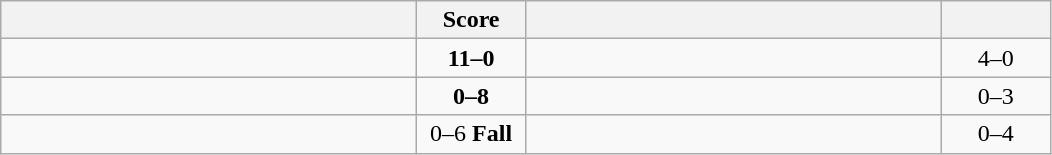<table class="wikitable" style="text-align: center; ">
<tr>
<th align="right" width="270"></th>
<th width="65">Score</th>
<th align="left" width="270"></th>
<th width="65"></th>
</tr>
<tr>
<td align="left"><strong></strong></td>
<td><strong>11–0</strong></td>
<td align="left"></td>
<td>4–0 <strong></strong></td>
</tr>
<tr>
<td align="left"></td>
<td><strong>0–8</strong></td>
<td align="left"><strong></strong></td>
<td>0–3 <strong></strong></td>
</tr>
<tr>
<td align="left"></td>
<td>0–6 <strong>Fall</strong></td>
<td align="left"><strong></strong></td>
<td>0–4 <strong></strong></td>
</tr>
</table>
